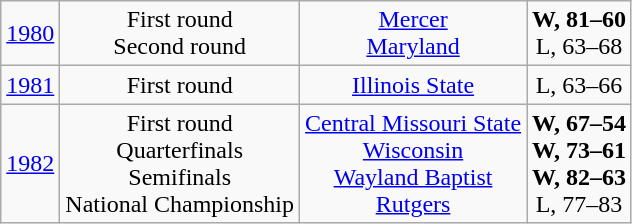<table class="wikitable">
<tr align="center">
<td><a href='#'>1980</a></td>
<td>First round<br>Second round</td>
<td><a href='#'>Mercer</a><br><a href='#'>Maryland</a></td>
<td><strong>W, 81–60</strong><br>L, 63–68</td>
</tr>
<tr align="center">
<td><a href='#'>1981</a></td>
<td>First round</td>
<td><a href='#'>Illinois State</a></td>
<td>L, 63–66</td>
</tr>
<tr align="center">
<td><a href='#'>1982</a></td>
<td>First round<br>Quarterfinals<br>Semifinals<br>National Championship</td>
<td><a href='#'>Central Missouri State</a><br><a href='#'>Wisconsin</a><br><a href='#'>Wayland Baptist</a><br><a href='#'>Rutgers</a></td>
<td><strong>W, 67–54</strong><br><strong>W, 73–61</strong><br><strong>W, 82–63</strong><br>L, 77–83</td>
</tr>
</table>
